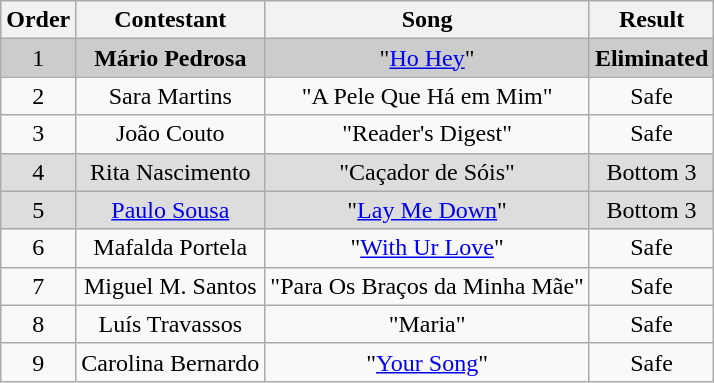<table class="wikitable plainrowheaders" style="text-align:center;">
<tr>
<th>Order</th>
<th>Contestant</th>
<th>Song</th>
<th>Result</th>
</tr>
<tr style="background:#ccc;">
<td>1</td>
<td><strong>Mário Pedrosa</strong></td>
<td>"<a href='#'>Ho Hey</a>"</td>
<td><strong>Eliminated</strong></td>
</tr>
<tr>
<td>2</td>
<td>Sara Martins</td>
<td>"A Pele Que Há em Mim"</td>
<td>Safe</td>
</tr>
<tr>
<td>3</td>
<td>João Couto</td>
<td>"Reader's Digest"</td>
<td>Safe</td>
</tr>
<tr style="background:#ddd;">
<td>4</td>
<td>Rita Nascimento</td>
<td>"Caçador de Sóis"</td>
<td>Bottom 3</td>
</tr>
<tr style="background:#ddd;">
<td>5</td>
<td><a href='#'>Paulo Sousa</a></td>
<td>"<a href='#'>Lay Me Down</a>"</td>
<td>Bottom 3</td>
</tr>
<tr>
<td>6</td>
<td>Mafalda Portela</td>
<td>"<a href='#'>With Ur Love</a>"</td>
<td>Safe</td>
</tr>
<tr>
<td>7</td>
<td>Miguel M. Santos</td>
<td>"Para Os Braços da Minha Mãe"</td>
<td>Safe</td>
</tr>
<tr>
<td>8</td>
<td>Luís Travassos</td>
<td>"Maria"</td>
<td>Safe</td>
</tr>
<tr>
<td>9</td>
<td>Carolina Bernardo</td>
<td>"<a href='#'>Your Song</a>"</td>
<td>Safe</td>
</tr>
</table>
